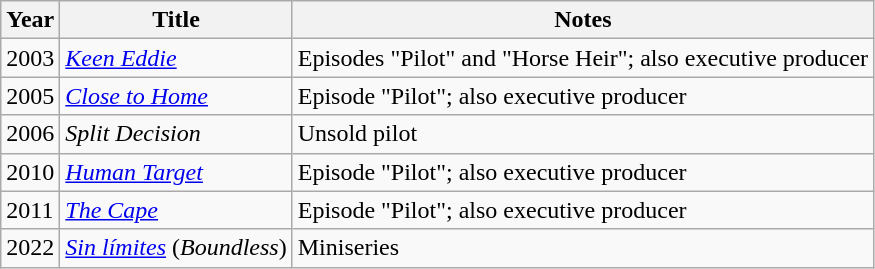<table class="wikitable">
<tr>
<th>Year</th>
<th>Title</th>
<th>Notes</th>
</tr>
<tr>
<td>2003</td>
<td><em><a href='#'>Keen Eddie</a></em></td>
<td>Episodes "Pilot" and "Horse Heir"; also executive producer</td>
</tr>
<tr>
<td>2005</td>
<td><a href='#'><em>Close to Home</em></a></td>
<td>Episode "Pilot"; also executive producer</td>
</tr>
<tr>
<td>2006</td>
<td><em>Split Decision</em></td>
<td>Unsold pilot</td>
</tr>
<tr>
<td>2010</td>
<td><a href='#'><em>Human Target</em></a></td>
<td>Episode "Pilot"; also executive producer</td>
</tr>
<tr>
<td>2011</td>
<td><a href='#'><em>The Cape</em></a></td>
<td>Episode "Pilot"; also executive producer</td>
</tr>
<tr>
<td>2022</td>
<td><em><a href='#'>Sin límites</a></em> (<em>Boundless</em>)</td>
<td>Miniseries</td>
</tr>
</table>
